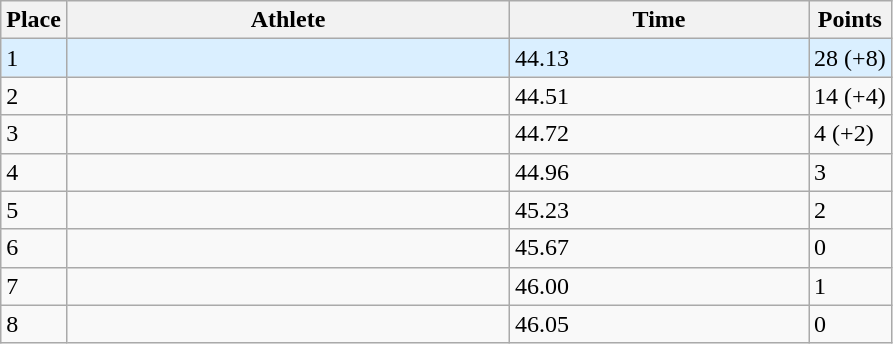<table class="wikitable sortable">
<tr>
<th>Place</th>
<th style="width:18em">Athlete</th>
<th style="width:12em">Time</th>
<th>Points</th>
</tr>
<tr style="background:#daefff;">
<td>1 </td>
<td></td>
<td>44.13 </td>
<td>28 (+8)</td>
</tr>
<tr>
<td>2</td>
<td></td>
<td>44.51</td>
<td>14 (+4)</td>
</tr>
<tr>
<td>3</td>
<td></td>
<td>44.72</td>
<td>4 (+2)</td>
</tr>
<tr>
<td>4</td>
<td></td>
<td>44.96</td>
<td>3</td>
</tr>
<tr>
<td>5</td>
<td></td>
<td>45.23</td>
<td>2</td>
</tr>
<tr>
<td>6</td>
<td></td>
<td>45.67</td>
<td>0</td>
</tr>
<tr>
<td>7</td>
<td></td>
<td>46.00</td>
<td>1</td>
</tr>
<tr>
<td>8</td>
<td></td>
<td>46.05</td>
<td>0</td>
</tr>
</table>
